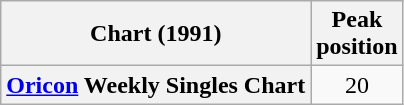<table class="wikitable plainrowheaders" style="text-align:center;">
<tr>
<th>Chart (1991)</th>
<th>Peak<br>position</th>
</tr>
<tr>
<th scope="row"><a href='#'>Oricon</a> Weekly Singles Chart</th>
<td>20</td>
</tr>
</table>
